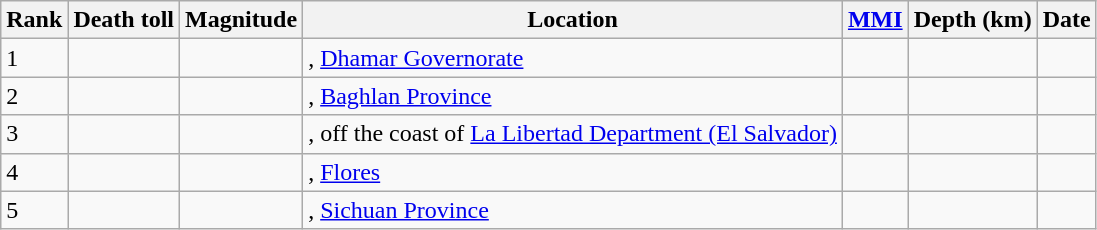<table class="sortable wikitable" style="font-size:100%;">
<tr>
<th>Rank</th>
<th>Death toll</th>
<th>Magnitude</th>
<th>Location</th>
<th><a href='#'>MMI</a></th>
<th>Depth (km)</th>
<th>Date</th>
</tr>
<tr>
<td>1</td>
<td></td>
<td></td>
<td>, <a href='#'>Dhamar Governorate</a></td>
<td></td>
<td></td>
<td></td>
</tr>
<tr>
<td>2</td>
<td></td>
<td></td>
<td>, <a href='#'>Baghlan Province</a></td>
<td></td>
<td></td>
<td></td>
</tr>
<tr>
<td>3</td>
<td></td>
<td></td>
<td>, off the coast of <a href='#'>La Libertad Department (El Salvador)</a></td>
<td></td>
<td></td>
<td></td>
</tr>
<tr>
<td>4</td>
<td></td>
<td></td>
<td>, <a href='#'>Flores</a></td>
<td></td>
<td></td>
<td></td>
</tr>
<tr>
<td>5</td>
<td></td>
<td></td>
<td>, <a href='#'>Sichuan Province</a></td>
<td></td>
<td></td>
<td></td>
</tr>
</table>
